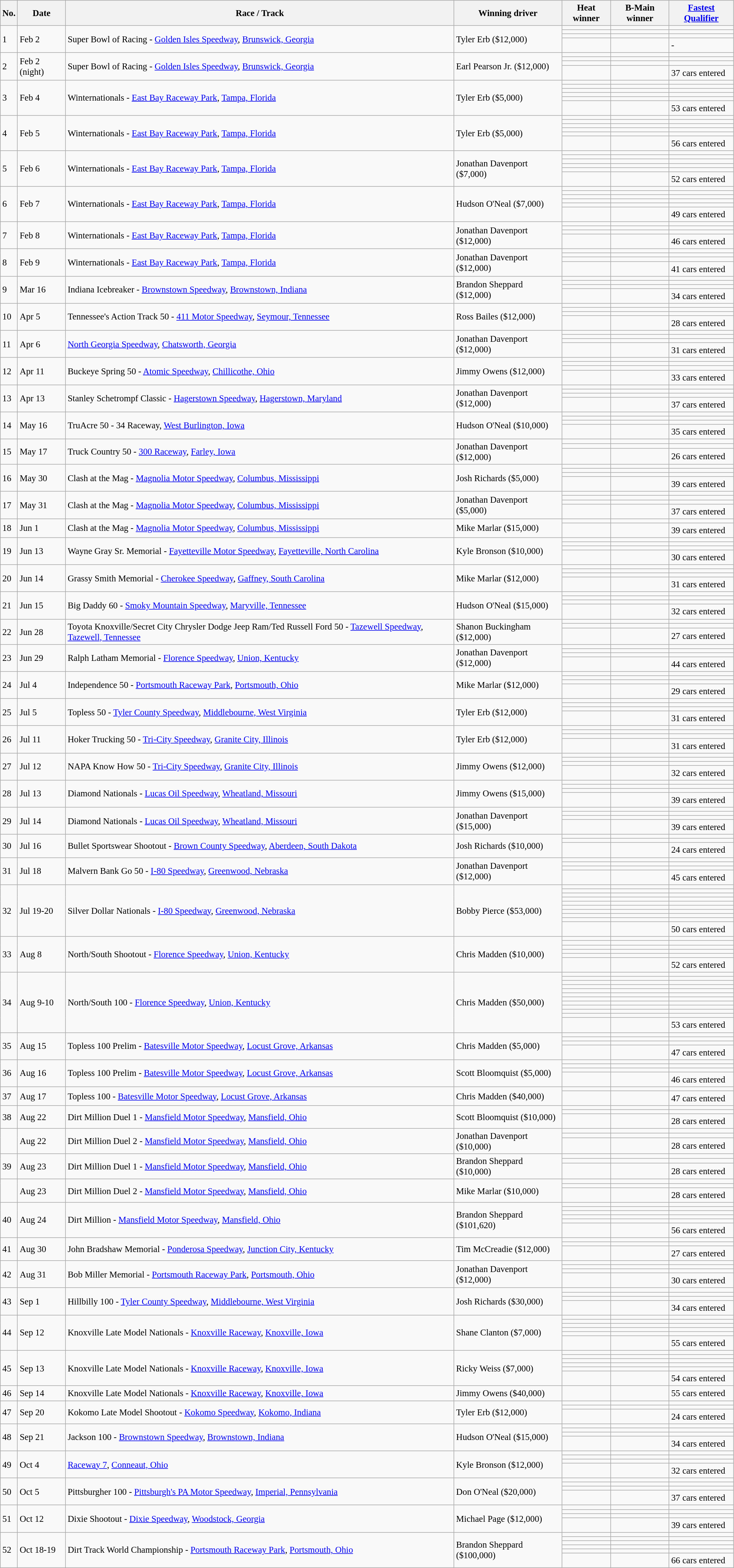<table class="wikitable" style="font-size:95%">
<tr>
<th>No.</th>
<th>Date</th>
<th>Race / Track</th>
<th>Winning driver</th>
<th>Heat winner</th>
<th>B-Main winner</th>
<th><a href='#'>Fastest Qualifier</a></th>
</tr>
<tr>
<td rowspan=4>1</td>
<td rowspan=4>Feb 2</td>
<td rowspan=4>Super Bowl of Racing - <a href='#'>Golden Isles Speedway</a>, <a href='#'>Brunswick, Georgia</a></td>
<td rowspan=4>Tyler Erb ($12,000)</td>
<td></td>
<td></td>
<td></td>
</tr>
<tr>
<td></td>
<td></td>
<td></td>
</tr>
<tr>
<td></td>
<td></td>
<td></td>
</tr>
<tr>
<td></td>
<td></td>
<td 42 cars entered>-</td>
</tr>
<tr>
<td rowspan=4>2</td>
<td rowspan=4>Feb 2 (night)</td>
<td rowspan=4>Super Bowl of Racing - <a href='#'>Golden Isles Speedway</a>, <a href='#'>Brunswick, Georgia</a></td>
<td rowspan=4>Earl Pearson Jr. ($12,000)</td>
<td></td>
<td></td>
<td></td>
</tr>
<tr>
<td></td>
<td></td>
<td></td>
</tr>
<tr>
<td></td>
<td></td>
<td></td>
</tr>
<tr>
<td></td>
<td></td>
<td>37 cars entered</td>
</tr>
<tr>
<td rowspan=6>3</td>
<td rowspan=6>Feb 4</td>
<td rowspan=6>Winternationals - <a href='#'>East Bay Raceway Park</a>, <a href='#'>Tampa, Florida</a></td>
<td rowspan=6>Tyler Erb ($5,000)</td>
<td></td>
<td></td>
<td></td>
</tr>
<tr>
<td></td>
<td></td>
<td></td>
</tr>
<tr>
<td></td>
<td></td>
<td></td>
</tr>
<tr>
<td></td>
<td></td>
<td></td>
</tr>
<tr>
<td></td>
<td></td>
<td></td>
</tr>
<tr>
<td></td>
<td></td>
<td>53 cars entered</td>
</tr>
<tr>
<td rowspan=6>4</td>
<td rowspan=6>Feb 5</td>
<td rowspan=6>Winternationals - <a href='#'>East Bay Raceway Park</a>, <a href='#'>Tampa, Florida</a></td>
<td rowspan=6>Tyler Erb ($5,000)</td>
<td></td>
<td></td>
<td></td>
</tr>
<tr>
<td></td>
<td></td>
<td></td>
</tr>
<tr>
<td></td>
<td></td>
<td></td>
</tr>
<tr>
<td></td>
<td></td>
<td></td>
</tr>
<tr>
<td></td>
<td></td>
<td></td>
</tr>
<tr>
<td></td>
<td></td>
<td>56 cars entered</td>
</tr>
<tr>
<td rowspan=6>5</td>
<td rowspan=6>Feb 6</td>
<td rowspan=6>Winternationals - <a href='#'>East Bay Raceway Park</a>, <a href='#'>Tampa, Florida</a></td>
<td rowspan=6>Jonathan Davenport ($7,000)</td>
<td></td>
<td></td>
<td></td>
</tr>
<tr>
<td></td>
<td></td>
<td></td>
</tr>
<tr>
<td></td>
<td></td>
<td></td>
</tr>
<tr>
<td></td>
<td></td>
<td></td>
</tr>
<tr>
<td></td>
<td></td>
<td></td>
</tr>
<tr>
<td></td>
<td></td>
<td>52 cars entered</td>
</tr>
<tr>
<td rowspan=6>6</td>
<td rowspan=6>Feb 7</td>
<td rowspan=6>Winternationals - <a href='#'>East Bay Raceway Park</a>, <a href='#'>Tampa, Florida</a></td>
<td rowspan=6>Hudson O'Neal ($7,000)</td>
<td></td>
<td></td>
<td></td>
</tr>
<tr>
<td></td>
<td></td>
<td></td>
</tr>
<tr>
<td></td>
<td></td>
<td></td>
</tr>
<tr>
<td></td>
<td></td>
<td></td>
</tr>
<tr>
<td></td>
<td></td>
<td></td>
</tr>
<tr>
<td></td>
<td></td>
<td>49 cars entered</td>
</tr>
<tr>
<td rowspan=4>7</td>
<td rowspan=4>Feb 8</td>
<td rowspan=4>Winternationals - <a href='#'>East Bay Raceway Park</a>, <a href='#'>Tampa, Florida</a></td>
<td rowspan=4>Jonathan Davenport ($12,000)</td>
<td></td>
<td></td>
<td></td>
</tr>
<tr>
<td></td>
<td></td>
<td></td>
</tr>
<tr>
<td></td>
<td></td>
<td></td>
</tr>
<tr>
<td></td>
<td></td>
<td>46 cars entered</td>
</tr>
<tr>
<td rowspan=4>8</td>
<td rowspan=4>Feb 9</td>
<td rowspan=4>Winternationals - <a href='#'>East Bay Raceway Park</a>, <a href='#'>Tampa, Florida</a></td>
<td rowspan=4>Jonathan Davenport ($12,000)</td>
<td></td>
<td></td>
<td></td>
</tr>
<tr>
<td></td>
<td></td>
<td></td>
</tr>
<tr>
<td></td>
<td></td>
<td></td>
</tr>
<tr>
<td></td>
<td></td>
<td>41 cars entered</td>
</tr>
<tr>
<td rowspan=4>9</td>
<td rowspan=4>Mar 16</td>
<td rowspan=4>Indiana Icebreaker - <a href='#'>Brownstown Speedway</a>, <a href='#'>Brownstown, Indiana</a></td>
<td rowspan=4>Brandon Sheppard ($12,000)</td>
<td></td>
<td></td>
<td></td>
</tr>
<tr>
<td></td>
<td></td>
<td></td>
</tr>
<tr>
<td></td>
<td></td>
<td></td>
</tr>
<tr>
<td></td>
<td></td>
<td>34 cars entered</td>
</tr>
<tr>
<td rowspan=4>10</td>
<td rowspan=4>Apr 5</td>
<td rowspan=4>Tennessee's Action Track 50 - <a href='#'>411 Motor Speedway</a>, <a href='#'>Seymour, Tennessee</a></td>
<td rowspan=4>Ross Bailes ($12,000)</td>
<td></td>
<td></td>
<td></td>
</tr>
<tr>
<td></td>
<td></td>
<td></td>
</tr>
<tr>
<td></td>
<td></td>
<td></td>
</tr>
<tr>
<td></td>
<td></td>
<td>28 cars entered</td>
</tr>
<tr>
<td rowspan=4>11</td>
<td rowspan=4>Apr 6</td>
<td rowspan=4><a href='#'>North Georgia Speedway</a>, <a href='#'>Chatsworth, Georgia</a></td>
<td rowspan=4>Jonathan Davenport ($12,000)</td>
<td></td>
<td></td>
<td></td>
</tr>
<tr>
<td></td>
<td></td>
<td></td>
</tr>
<tr>
<td></td>
<td></td>
<td></td>
</tr>
<tr>
<td></td>
<td></td>
<td>31 cars entered</td>
</tr>
<tr>
<td rowspan=4>12</td>
<td rowspan=4>Apr 11</td>
<td rowspan=4>Buckeye Spring 50 - <a href='#'>Atomic Speedway</a>, <a href='#'>Chillicothe, Ohio</a></td>
<td rowspan=4>Jimmy Owens ($12,000)</td>
<td></td>
<td></td>
<td></td>
</tr>
<tr>
<td></td>
<td></td>
<td></td>
</tr>
<tr>
<td></td>
<td></td>
<td></td>
</tr>
<tr>
<td></td>
<td></td>
<td>33 cars entered</td>
</tr>
<tr>
<td rowspan=4>13</td>
<td rowspan=4>Apr 13</td>
<td rowspan=4>Stanley Schetrompf Classic - <a href='#'>Hagerstown Speedway</a>, <a href='#'>Hagerstown, Maryland</a></td>
<td rowspan=4>Jonathan Davenport ($12,000)</td>
<td></td>
<td></td>
<td></td>
</tr>
<tr>
<td></td>
<td></td>
<td></td>
</tr>
<tr>
<td></td>
<td></td>
<td></td>
</tr>
<tr>
<td></td>
<td></td>
<td>37 cars entered</td>
</tr>
<tr>
<td rowspan=4>14</td>
<td rowspan=4>May 16</td>
<td rowspan=4>TruAcre 50 - 34 Raceway, <a href='#'>West Burlington, Iowa</a></td>
<td rowspan=4>Hudson O'Neal ($10,000)</td>
<td></td>
<td></td>
<td></td>
</tr>
<tr>
<td></td>
<td></td>
<td></td>
</tr>
<tr>
<td></td>
<td></td>
<td></td>
</tr>
<tr>
<td></td>
<td></td>
<td>35 cars entered</td>
</tr>
<tr>
<td rowspan=3>15</td>
<td rowspan=3>May 17</td>
<td rowspan=3>Truck Country 50 - <a href='#'>300 Raceway</a>, <a href='#'>Farley, Iowa</a></td>
<td rowspan=3>Jonathan Davenport ($12,000)</td>
<td></td>
<td></td>
<td></td>
</tr>
<tr>
<td></td>
<td></td>
<td></td>
</tr>
<tr>
<td></td>
<td></td>
<td>26 cars entered</td>
</tr>
<tr>
<td rowspan=4>16</td>
<td rowspan=4>May 30</td>
<td rowspan=4>Clash at the Mag - <a href='#'>Magnolia Motor Speedway</a>, <a href='#'>Columbus, Mississippi</a></td>
<td rowspan=4>Josh Richards ($5,000)</td>
<td></td>
<td></td>
<td></td>
</tr>
<tr>
<td></td>
<td></td>
<td></td>
</tr>
<tr>
<td></td>
<td></td>
<td></td>
</tr>
<tr>
<td></td>
<td></td>
<td>39 cars entered</td>
</tr>
<tr>
<td rowspan=4>17</td>
<td rowspan=4>May 31</td>
<td rowspan=4>Clash at the Mag - <a href='#'>Magnolia Motor Speedway</a>, <a href='#'>Columbus, Mississippi</a></td>
<td rowspan=4>Jonathan Davenport ($5,000)</td>
<td></td>
<td></td>
<td></td>
</tr>
<tr>
<td></td>
<td></td>
<td></td>
</tr>
<tr>
<td></td>
<td></td>
<td></td>
</tr>
<tr>
<td></td>
<td></td>
<td>37 cars entered</td>
</tr>
<tr>
<td rowspan=2>18</td>
<td rowspan=2>Jun 1</td>
<td rowspan=2>Clash at the Mag - <a href='#'>Magnolia Motor Speedway</a>, <a href='#'>Columbus, Mississippi</a></td>
<td rowspan=2>Mike Marlar ($15,000)</td>
<td></td>
<td></td>
<td></td>
</tr>
<tr>
<td></td>
<td></td>
<td>39 cars entered</td>
</tr>
<tr>
<td rowspan=4>19</td>
<td rowspan=4>Jun 13</td>
<td rowspan=4>Wayne Gray Sr. Memorial - <a href='#'>Fayetteville Motor Speedway</a>, <a href='#'>Fayetteville, North Carolina</a></td>
<td rowspan=4>Kyle Bronson ($10,000)</td>
<td></td>
<td></td>
<td></td>
</tr>
<tr>
<td></td>
<td></td>
<td></td>
</tr>
<tr>
<td></td>
<td></td>
<td></td>
</tr>
<tr>
<td></td>
<td></td>
<td>30 cars entered</td>
</tr>
<tr>
<td rowspan=4>20</td>
<td rowspan=4>Jun 14</td>
<td rowspan=4>Grassy Smith Memorial - <a href='#'>Cherokee Speedway</a>, <a href='#'>Gaffney, South Carolina</a></td>
<td rowspan=4>Mike Marlar ($12,000)</td>
<td></td>
<td></td>
<td></td>
</tr>
<tr>
<td></td>
<td></td>
<td></td>
</tr>
<tr>
<td></td>
<td></td>
<td></td>
</tr>
<tr>
<td></td>
<td></td>
<td>31 cars entered</td>
</tr>
<tr>
<td rowspan=4>21</td>
<td rowspan=4>Jun 15</td>
<td rowspan=4>Big Daddy 60 - <a href='#'>Smoky Mountain Speedway</a>, <a href='#'>Maryville, Tennessee</a></td>
<td rowspan=4>Hudson O'Neal ($15,000)</td>
<td></td>
<td></td>
<td></td>
</tr>
<tr>
<td></td>
<td></td>
<td></td>
</tr>
<tr>
<td></td>
<td></td>
<td></td>
</tr>
<tr>
<td></td>
<td></td>
<td>32 cars entered</td>
</tr>
<tr>
<td rowspan=3>22</td>
<td rowspan=3>Jun 28</td>
<td rowspan=3>Toyota Knoxville/Secret City Chrysler Dodge Jeep Ram/Ted Russell Ford 50 - <a href='#'>Tazewell Speedway</a>, <a href='#'>Tazewell, Tennessee</a></td>
<td rowspan=3>Shanon Buckingham ($12,000)</td>
<td></td>
<td></td>
<td></td>
</tr>
<tr>
<td></td>
<td></td>
<td></td>
</tr>
<tr>
<td></td>
<td></td>
<td>27 cars entered</td>
</tr>
<tr>
<td rowspan=4>23</td>
<td rowspan=4>Jun 29</td>
<td rowspan=4>Ralph Latham Memorial - <a href='#'>Florence Speedway</a>, <a href='#'>Union, Kentucky</a></td>
<td rowspan=4>Jonathan Davenport ($12,000)</td>
<td></td>
<td></td>
<td></td>
</tr>
<tr>
<td></td>
<td></td>
<td></td>
</tr>
<tr>
<td></td>
<td></td>
<td></td>
</tr>
<tr>
<td></td>
<td></td>
<td>44 cars entered</td>
</tr>
<tr>
<td rowspan=4>24</td>
<td rowspan=4>Jul 4</td>
<td rowspan=4>Independence 50 - <a href='#'>Portsmouth Raceway Park</a>, <a href='#'>Portsmouth, Ohio</a></td>
<td rowspan=4>Mike Marlar ($12,000)</td>
<td></td>
<td></td>
<td></td>
</tr>
<tr>
<td></td>
<td></td>
<td></td>
</tr>
<tr>
<td></td>
<td></td>
<td></td>
</tr>
<tr>
<td></td>
<td></td>
<td>29 cars entered</td>
</tr>
<tr>
<td rowspan=4>25</td>
<td rowspan=4>Jul 5</td>
<td rowspan=4>Topless 50 - <a href='#'>Tyler County Speedway</a>, <a href='#'>Middlebourne, West Virginia</a></td>
<td rowspan=4>Tyler Erb ($12,000)</td>
<td></td>
<td></td>
<td></td>
</tr>
<tr>
<td></td>
<td></td>
<td></td>
</tr>
<tr>
<td></td>
<td></td>
<td></td>
</tr>
<tr>
<td></td>
<td></td>
<td>31 cars entered</td>
</tr>
<tr>
<td rowspan=4>26</td>
<td rowspan=4>Jul 11</td>
<td rowspan=4>Hoker Trucking 50 - <a href='#'>Tri-City Speedway</a>, <a href='#'>Granite City, Illinois</a></td>
<td rowspan=4>Tyler Erb ($12,000)</td>
<td></td>
<td></td>
<td></td>
</tr>
<tr>
<td></td>
<td></td>
<td></td>
</tr>
<tr>
<td></td>
<td></td>
<td></td>
</tr>
<tr>
<td></td>
<td></td>
<td>31 cars entered</td>
</tr>
<tr>
<td rowspan=4>27</td>
<td rowspan=4>Jul 12</td>
<td rowspan=4>NAPA Know How 50 - <a href='#'>Tri-City Speedway</a>, <a href='#'>Granite City, Illinois</a></td>
<td rowspan=4>Jimmy Owens ($12,000)</td>
<td></td>
<td></td>
<td></td>
</tr>
<tr>
<td></td>
<td></td>
<td></td>
</tr>
<tr>
<td></td>
<td></td>
<td></td>
</tr>
<tr>
<td></td>
<td></td>
<td>32 cars entered</td>
</tr>
<tr>
<td rowspan=4>28</td>
<td rowspan=4>Jul 13</td>
<td rowspan=4>Diamond Nationals - <a href='#'>Lucas Oil Speedway</a>, <a href='#'>Wheatland, Missouri</a></td>
<td rowspan=4>Jimmy Owens ($15,000)</td>
<td></td>
<td></td>
<td></td>
</tr>
<tr>
<td></td>
<td></td>
<td></td>
</tr>
<tr>
<td></td>
<td></td>
<td></td>
</tr>
<tr>
<td></td>
<td></td>
<td>39 cars entered</td>
</tr>
<tr>
<td rowspan=4>29</td>
<td rowspan=4>Jul 14</td>
<td rowspan=4>Diamond Nationals - <a href='#'>Lucas Oil Speedway</a>, <a href='#'>Wheatland, Missouri</a></td>
<td rowspan=4>Jonathan Davenport ($15,000)</td>
<td></td>
<td></td>
<td></td>
</tr>
<tr>
<td></td>
<td></td>
<td></td>
</tr>
<tr>
<td></td>
<td></td>
<td></td>
</tr>
<tr>
<td></td>
<td></td>
<td>39 cars entered</td>
</tr>
<tr>
<td rowspan=3>30</td>
<td rowspan=3>Jul 16</td>
<td rowspan=3>Bullet Sportswear Shootout - <a href='#'>Brown County Speedway</a>, <a href='#'>Aberdeen, South Dakota</a></td>
<td rowspan=3>Josh Richards ($10,000)</td>
<td></td>
<td></td>
<td></td>
</tr>
<tr>
<td></td>
<td></td>
<td></td>
</tr>
<tr>
<td></td>
<td></td>
<td>24 cars entered</td>
</tr>
<tr>
<td rowspan=4>31</td>
<td rowspan=4>Jul 18</td>
<td rowspan=4>Malvern Bank Go 50 - <a href='#'>I-80 Speedway</a>, <a href='#'>Greenwood, Nebraska</a></td>
<td rowspan=4>Jonathan Davenport ($12,000)</td>
<td></td>
<td></td>
<td></td>
</tr>
<tr>
<td></td>
<td></td>
<td></td>
</tr>
<tr>
<td></td>
<td></td>
<td></td>
</tr>
<tr>
<td></td>
<td></td>
<td>45 cars entered</td>
</tr>
<tr>
<td rowspan=10>32</td>
<td rowspan=10>Jul 19-20</td>
<td rowspan=10>Silver Dollar Nationals - <a href='#'>I-80 Speedway</a>, <a href='#'>Greenwood, Nebraska</a></td>
<td rowspan=10>Bobby Pierce ($53,000)</td>
<td></td>
<td></td>
<td></td>
</tr>
<tr>
<td></td>
<td></td>
<td></td>
</tr>
<tr>
<td></td>
<td></td>
<td></td>
</tr>
<tr>
<td></td>
<td></td>
<td></td>
</tr>
<tr>
<td></td>
<td></td>
<td></td>
</tr>
<tr>
<td></td>
<td></td>
<td></td>
</tr>
<tr>
<td></td>
<td></td>
<td></td>
</tr>
<tr>
<td></td>
<td></td>
<td></td>
</tr>
<tr>
<td></td>
<td></td>
<td></td>
</tr>
<tr>
<td></td>
<td></td>
<td>50 cars entered</td>
</tr>
<tr>
<td rowspan=6>33</td>
<td rowspan=6>Aug 8</td>
<td rowspan=6>North/South Shootout - <a href='#'>Florence Speedway</a>, <a href='#'>Union, Kentucky</a></td>
<td rowspan=6>Chris Madden ($10,000)</td>
<td></td>
<td></td>
<td></td>
</tr>
<tr>
<td></td>
<td></td>
<td></td>
</tr>
<tr>
<td></td>
<td></td>
<td></td>
</tr>
<tr>
<td></td>
<td></td>
<td></td>
</tr>
<tr>
<td></td>
<td></td>
<td></td>
</tr>
<tr>
<td></td>
<td></td>
<td>52 cars entered</td>
</tr>
<tr>
<td rowspan=12>34</td>
<td rowspan=12>Aug 9-10</td>
<td rowspan=12>North/South 100 - <a href='#'>Florence Speedway</a>, <a href='#'>Union, Kentucky</a></td>
<td rowspan=12>Chris Madden ($50,000)</td>
<td></td>
<td></td>
<td></td>
</tr>
<tr>
<td></td>
<td></td>
<td></td>
</tr>
<tr>
<td></td>
<td></td>
<td></td>
</tr>
<tr>
<td></td>
<td></td>
<td></td>
</tr>
<tr>
<td></td>
<td></td>
<td></td>
</tr>
<tr>
<td></td>
<td></td>
<td></td>
</tr>
<tr>
<td></td>
<td></td>
<td></td>
</tr>
<tr>
<td></td>
<td></td>
<td></td>
</tr>
<tr>
<td></td>
<td></td>
<td></td>
</tr>
<tr>
<td></td>
<td></td>
<td></td>
</tr>
<tr>
<td></td>
<td></td>
<td></td>
</tr>
<tr>
<td></td>
<td></td>
<td>53 cars entered</td>
</tr>
<tr>
<td rowspan=4>35</td>
<td rowspan=4>Aug 15</td>
<td rowspan=4>Topless 100 Prelim - <a href='#'>Batesville Motor Speedway</a>, <a href='#'>Locust Grove, Arkansas</a></td>
<td rowspan=4>Chris Madden ($5,000)</td>
<td></td>
<td></td>
<td></td>
</tr>
<tr>
<td></td>
<td></td>
<td></td>
</tr>
<tr>
<td></td>
<td></td>
<td></td>
</tr>
<tr>
<td></td>
<td></td>
<td>47 cars entered</td>
</tr>
<tr>
<td rowspan=4>36</td>
<td rowspan=4>Aug 16</td>
<td rowspan=4>Topless 100 Prelim - <a href='#'>Batesville Motor Speedway</a>, <a href='#'>Locust Grove, Arkansas</a></td>
<td rowspan=4>Scott Bloomquist ($5,000)</td>
<td></td>
<td></td>
<td></td>
</tr>
<tr>
<td></td>
<td></td>
<td></td>
</tr>
<tr>
<td></td>
<td></td>
<td></td>
</tr>
<tr>
<td></td>
<td></td>
<td>46 cars entered</td>
</tr>
<tr>
<td rowspan=2>37</td>
<td rowspan=2>Aug 17</td>
<td rowspan=2>Topless 100 - <a href='#'>Batesville Motor Speedway</a>, <a href='#'>Locust Grove, Arkansas</a></td>
<td rowspan=2>Chris Madden ($40,000)</td>
<td></td>
<td></td>
<td></td>
</tr>
<tr>
<td></td>
<td></td>
<td>47 cars entered</td>
</tr>
<tr>
<td rowspan=3>38</td>
<td rowspan=3>Aug 22</td>
<td rowspan=3>Dirt Million Duel 1 - <a href='#'>Mansfield Motor Speedway</a>, <a href='#'>Mansfield, Ohio</a></td>
<td rowspan=3>Scott Bloomquist ($10,000)</td>
<td></td>
<td></td>
<td></td>
</tr>
<tr>
<td></td>
<td></td>
<td></td>
</tr>
<tr>
<td></td>
<td></td>
<td>28 cars entered</td>
</tr>
<tr>
<td rowspan=3></td>
<td rowspan=3>Aug 22</td>
<td rowspan=3>Dirt Million Duel 2 - <a href='#'>Mansfield Motor Speedway</a>, <a href='#'>Mansfield, Ohio</a></td>
<td rowspan=3>Jonathan Davenport ($10,000)</td>
<td></td>
<td></td>
<td></td>
</tr>
<tr>
<td></td>
<td></td>
<td></td>
</tr>
<tr>
<td></td>
<td></td>
<td>28 cars entered</td>
</tr>
<tr>
<td rowspan=3>39</td>
<td rowspan=3>Aug 23</td>
<td rowspan=3>Dirt Million Duel 1 - <a href='#'>Mansfield Motor Speedway</a>, <a href='#'>Mansfield, Ohio</a></td>
<td rowspan=3>Brandon Sheppard ($10,000)</td>
<td></td>
<td></td>
<td></td>
</tr>
<tr>
<td></td>
<td></td>
<td></td>
</tr>
<tr>
<td></td>
<td></td>
<td>28 cars entered</td>
</tr>
<tr>
<td rowspan=3></td>
<td rowspan=3>Aug 23</td>
<td rowspan=3>Dirt Million Duel 2 - <a href='#'>Mansfield Motor Speedway</a>, <a href='#'>Mansfield, Ohio</a></td>
<td rowspan=3>Mike Marlar ($10,000)</td>
<td></td>
<td></td>
<td></td>
</tr>
<tr>
<td></td>
<td></td>
<td></td>
</tr>
<tr>
<td></td>
<td></td>
<td>28 cars entered</td>
</tr>
<tr>
<td rowspan=6>40</td>
<td rowspan=6>Aug 24</td>
<td rowspan=6>Dirt Million - <a href='#'>Mansfield Motor Speedway</a>, <a href='#'>Mansfield, Ohio</a></td>
<td rowspan=6>Brandon Sheppard ($101,620)</td>
<td></td>
<td></td>
<td></td>
</tr>
<tr>
<td></td>
<td></td>
<td></td>
</tr>
<tr>
<td></td>
<td></td>
<td></td>
</tr>
<tr>
<td></td>
<td></td>
<td></td>
</tr>
<tr>
<td></td>
<td></td>
<td></td>
</tr>
<tr>
<td></td>
<td></td>
<td>56 cars entered</td>
</tr>
<tr>
<td rowspan=3>41</td>
<td rowspan=3>Aug 30</td>
<td rowspan=3>John Bradshaw Memorial - <a href='#'>Ponderosa Speedway</a>, <a href='#'>Junction City, Kentucky</a></td>
<td rowspan=3>Tim McCreadie ($12,000)</td>
<td></td>
<td></td>
<td></td>
</tr>
<tr>
<td></td>
<td></td>
<td></td>
</tr>
<tr>
<td></td>
<td></td>
<td>27 cars entered</td>
</tr>
<tr>
<td rowspan=4>42</td>
<td rowspan=4>Aug 31</td>
<td rowspan=4>Bob Miller Memorial - <a href='#'>Portsmouth Raceway Park</a>, <a href='#'>Portsmouth, Ohio</a></td>
<td rowspan=4>Jonathan Davenport ($12,000)</td>
<td></td>
<td></td>
<td></td>
</tr>
<tr>
<td></td>
<td></td>
<td></td>
</tr>
<tr>
<td></td>
<td></td>
<td></td>
</tr>
<tr>
<td></td>
<td></td>
<td>30 cars entered</td>
</tr>
<tr>
<td rowspan=4>43</td>
<td rowspan=4>Sep 1</td>
<td rowspan=4>Hillbilly 100 - <a href='#'>Tyler County Speedway</a>, <a href='#'>Middlebourne, West Virginia</a></td>
<td rowspan=4>Josh Richards ($30,000)</td>
<td></td>
<td></td>
<td></td>
</tr>
<tr>
<td></td>
<td></td>
<td></td>
</tr>
<tr>
<td></td>
<td></td>
<td></td>
</tr>
<tr>
<td></td>
<td></td>
<td>34 cars entered</td>
</tr>
<tr>
<td rowspan=6>44</td>
<td rowspan=6>Sep 12</td>
<td rowspan=6>Knoxville Late Model Nationals - <a href='#'>Knoxville Raceway</a>, <a href='#'>Knoxville, Iowa</a></td>
<td rowspan=6>Shane Clanton ($7,000)</td>
<td></td>
<td></td>
<td></td>
</tr>
<tr>
<td></td>
<td></td>
<td></td>
</tr>
<tr>
<td></td>
<td></td>
<td></td>
</tr>
<tr>
<td></td>
<td></td>
<td></td>
</tr>
<tr>
<td></td>
<td></td>
<td></td>
</tr>
<tr>
<td></td>
<td></td>
<td>55 cars entered</td>
</tr>
<tr>
<td rowspan=6>45</td>
<td rowspan=6>Sep 13</td>
<td rowspan=6>Knoxville Late Model Nationals - <a href='#'>Knoxville Raceway</a>, <a href='#'>Knoxville, Iowa</a></td>
<td rowspan=6>Ricky Weiss ($7,000)</td>
<td></td>
<td></td>
<td></td>
</tr>
<tr>
<td></td>
<td></td>
<td></td>
</tr>
<tr>
<td></td>
<td></td>
<td></td>
</tr>
<tr>
<td></td>
<td></td>
<td></td>
</tr>
<tr>
<td></td>
<td></td>
<td></td>
</tr>
<tr>
<td></td>
<td></td>
<td>54 cars entered</td>
</tr>
<tr>
<td rowspan=1>46</td>
<td rowspan=1>Sep 14</td>
<td rowspan=1>Knoxville Late Model Nationals - <a href='#'>Knoxville Raceway</a>, <a href='#'>Knoxville, Iowa</a></td>
<td rowspan=1>Jimmy Owens ($40,000)</td>
<td></td>
<td></td>
<td>55 cars entered</td>
</tr>
<tr>
<td rowspan=3>47</td>
<td rowspan=3>Sep 20</td>
<td rowspan=3>Kokomo Late Model Shootout - <a href='#'>Kokomo Speedway</a>, <a href='#'>Kokomo, Indiana</a></td>
<td rowspan=3>Tyler Erb ($12,000)</td>
<td></td>
<td></td>
<td></td>
</tr>
<tr>
<td></td>
<td></td>
<td></td>
</tr>
<tr>
<td></td>
<td></td>
<td>24 cars entered</td>
</tr>
<tr>
<td rowspan=4>48</td>
<td rowspan=4>Sep 21</td>
<td rowspan=4>Jackson 100 - <a href='#'>Brownstown Speedway</a>, <a href='#'>Brownstown, Indiana</a></td>
<td rowspan=4>Hudson O'Neal ($15,000)</td>
<td></td>
<td></td>
<td></td>
</tr>
<tr>
<td></td>
<td></td>
<td></td>
</tr>
<tr>
<td></td>
<td></td>
<td></td>
</tr>
<tr>
<td></td>
<td></td>
<td>34 cars entered</td>
</tr>
<tr>
<td rowspan=4>49</td>
<td rowspan=4>Oct 4</td>
<td rowspan=4><a href='#'>Raceway 7</a>, <a href='#'>Conneaut, Ohio</a></td>
<td rowspan=4>Kyle Bronson ($12,000)</td>
<td></td>
<td></td>
<td></td>
</tr>
<tr>
<td></td>
<td></td>
<td></td>
</tr>
<tr>
<td></td>
<td></td>
<td></td>
</tr>
<tr>
<td></td>
<td></td>
<td>32 cars entered</td>
</tr>
<tr>
<td rowspan=4>50</td>
<td rowspan=4>Oct 5</td>
<td rowspan=4>Pittsburgher 100 - <a href='#'>Pittsburgh's PA Motor Speedway</a>, <a href='#'>Imperial, Pennsylvania</a></td>
<td rowspan=4>Don O'Neal ($20,000)</td>
<td></td>
<td></td>
<td></td>
</tr>
<tr>
<td></td>
<td></td>
<td></td>
</tr>
<tr>
<td></td>
<td></td>
<td></td>
</tr>
<tr>
<td></td>
<td></td>
<td>37 cars entered</td>
</tr>
<tr>
<td rowspan=4>51</td>
<td rowspan=4>Oct 12</td>
<td rowspan=4>Dixie Shootout - <a href='#'>Dixie Speedway</a>, <a href='#'>Woodstock, Georgia</a></td>
<td rowspan=4>Michael Page ($12,000)</td>
<td></td>
<td></td>
<td></td>
</tr>
<tr>
<td></td>
<td></td>
<td></td>
</tr>
<tr>
<td></td>
<td></td>
<td></td>
</tr>
<tr>
<td></td>
<td></td>
<td>39 cars entered</td>
</tr>
<tr>
<td rowspan=6>52</td>
<td rowspan=6>Oct 18-19</td>
<td rowspan=6>Dirt Track World Championship - <a href='#'>Portsmouth Raceway Park</a>, <a href='#'>Portsmouth, Ohio</a></td>
<td rowspan=6>Brandon Sheppard ($100,000)</td>
<td></td>
<td></td>
<td></td>
</tr>
<tr>
<td></td>
<td></td>
<td></td>
</tr>
<tr>
<td></td>
<td></td>
<td></td>
</tr>
<tr>
<td></td>
<td></td>
<td></td>
</tr>
<tr>
<td></td>
<td></td>
<td></td>
</tr>
<tr>
<td></td>
<td></td>
<td>66 cars entered</td>
</tr>
</table>
